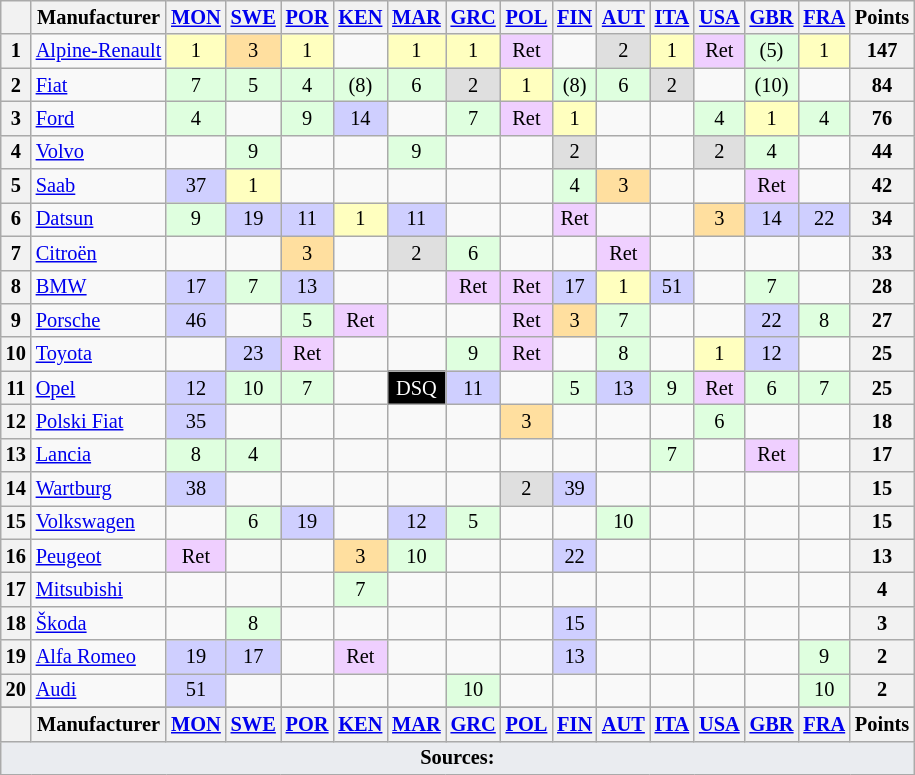<table class="wikitable" style="text-align:center; font-size:85%;">
<tr valign="top">
<th valign="middle"></th>
<th valign="middle">Manufacturer</th>
<th><a href='#'>MON</a><br></th>
<th><a href='#'>SWE</a><br></th>
<th><a href='#'>POR</a><br></th>
<th><a href='#'>KEN</a><br></th>
<th><a href='#'>MAR</a><br></th>
<th><a href='#'>GRC</a><br></th>
<th><a href='#'>POL</a><br></th>
<th><a href='#'>FIN</a><br></th>
<th><a href='#'>AUT</a><br></th>
<th><a href='#'>ITA</a><br></th>
<th><a href='#'>USA</a><br></th>
<th><a href='#'>GBR</a><br></th>
<th><a href='#'>FRA</a><br></th>
<th valign="middle">Points</th>
</tr>
<tr>
<th>1</th>
<td align=left> <a href='#'>Alpine-Renault</a></td>
<td style="background:#ffffbf;">1</td>
<td style="background:#ffdf9f;">3</td>
<td style="background:#ffffbf;">1</td>
<td></td>
<td style="background:#ffffbf;">1</td>
<td style="background:#ffffbf;">1</td>
<td style="background:#efcfff;">Ret</td>
<td></td>
<td style="background:#dfdfdf;">2</td>
<td style="background:#ffffbf;">1</td>
<td style="background:#efcfff;">Ret</td>
<td style="background:#dfffdf;">(5)</td>
<td style="background:#ffffbf;">1</td>
<th>147</th>
</tr>
<tr>
<th>2</th>
<td align=left> <a href='#'>Fiat</a></td>
<td style="background:#dfffdf;">7</td>
<td style="background:#dfffdf;">5</td>
<td style="background:#dfffdf;">4</td>
<td style="background:#dfffdf;">(8)</td>
<td style="background:#dfffdf;">6</td>
<td style="background:#dfdfdf;">2</td>
<td style="background:#ffffbf;">1</td>
<td style="background:#dfffdf;">(8)</td>
<td style="background:#dfffdf;">6</td>
<td style="background:#dfdfdf;">2</td>
<td></td>
<td style="background:#dfffdf;">(10)</td>
<td></td>
<th>84</th>
</tr>
<tr>
<th>3</th>
<td align=left> <a href='#'>Ford</a></td>
<td style="background:#dfffdf;">4</td>
<td></td>
<td style="background:#dfffdf;">9</td>
<td style="background:#cfcfff;">14</td>
<td></td>
<td style="background:#dfffdf;">7</td>
<td style="background:#efcfff;">Ret</td>
<td style="background:#ffffbf;">1</td>
<td></td>
<td></td>
<td style="background:#dfffdf;">4</td>
<td style="background:#ffffbf;">1</td>
<td style="background:#dfffdf;">4</td>
<th>76</th>
</tr>
<tr>
<th>4</th>
<td align=left> <a href='#'>Volvo</a></td>
<td></td>
<td style="background:#dfffdf;">9</td>
<td></td>
<td></td>
<td style="background:#dfffdf;">9</td>
<td></td>
<td></td>
<td style="background:#dfdfdf;">2</td>
<td></td>
<td></td>
<td style="background:#dfdfdf;">2</td>
<td style="background:#dfffdf;">4</td>
<td></td>
<th>44</th>
</tr>
<tr>
<th>5</th>
<td align=left> <a href='#'>Saab</a></td>
<td style="background:#cfcfff;">37</td>
<td style="background:#ffffbf;">1</td>
<td></td>
<td></td>
<td></td>
<td></td>
<td></td>
<td style="background:#dfffdf;">4</td>
<td style="background:#ffdf9f;">3</td>
<td></td>
<td></td>
<td style="background:#efcfff;">Ret</td>
<td></td>
<th>42</th>
</tr>
<tr>
<th>6</th>
<td align=left> <a href='#'>Datsun</a></td>
<td style="background:#dfffdf;">9</td>
<td style="background:#cfcfff;">19</td>
<td style="background:#cfcfff;">11</td>
<td style="background:#ffffbf;">1</td>
<td style="background:#cfcfff;">11</td>
<td></td>
<td></td>
<td style="background:#efcfff;">Ret</td>
<td></td>
<td></td>
<td style="background:#ffdf9f;">3</td>
<td style="background:#cfcfff;">14</td>
<td style="background:#cfcfff;">22</td>
<th>34</th>
</tr>
<tr>
<th>7</th>
<td align=left> <a href='#'>Citroën</a></td>
<td></td>
<td></td>
<td style="background:#ffdf9f;">3</td>
<td></td>
<td style="background:#dfdfdf;">2</td>
<td style="background:#dfffdf;">6</td>
<td></td>
<td></td>
<td style="background:#efcfff;">Ret</td>
<td></td>
<td></td>
<td></td>
<td></td>
<th>33</th>
</tr>
<tr>
<th>8</th>
<td align=left> <a href='#'>BMW</a></td>
<td style="background:#cfcfff;">17</td>
<td style="background:#dfffdf;">7</td>
<td style="background:#cfcfff;">13</td>
<td></td>
<td></td>
<td style="background:#efcfff;">Ret</td>
<td style="background:#efcfff;">Ret</td>
<td style="background:#cfcfff;">17</td>
<td style="background:#ffffbf;">1</td>
<td style="background:#cfcfff;">51</td>
<td></td>
<td style="background:#dfffdf;">7</td>
<td></td>
<th>28</th>
</tr>
<tr>
<th>9</th>
<td align=left> <a href='#'>Porsche</a></td>
<td style="background:#cfcfff;">46</td>
<td></td>
<td style="background:#dfffdf;">5</td>
<td style="background:#efcfff;">Ret</td>
<td></td>
<td></td>
<td style="background:#efcfff;">Ret</td>
<td style="background:#ffdf9f;">3</td>
<td style="background:#dfffdf;">7</td>
<td></td>
<td></td>
<td style="background:#cfcfff;">22</td>
<td style="background:#dfffdf;">8</td>
<th>27</th>
</tr>
<tr>
<th>10</th>
<td align=left> <a href='#'>Toyota</a></td>
<td></td>
<td style="background:#cfcfff;">23</td>
<td style="background:#efcfff;">Ret</td>
<td></td>
<td></td>
<td style="background:#dfffdf;">9</td>
<td style="background:#efcfff;">Ret</td>
<td></td>
<td style="background:#dfffdf;">8</td>
<td></td>
<td style="background:#ffffbf;">1</td>
<td style="background:#cfcfff;">12</td>
<td></td>
<th>25</th>
</tr>
<tr>
<th>11</th>
<td align=left> <a href='#'>Opel</a></td>
<td style="background:#cfcfff;">12</td>
<td style="background:#dfffdf;">10</td>
<td style="background:#dfffdf;">7</td>
<td></td>
<td style="background:#000000; color:white">DSQ</td>
<td style="background:#cfcfff;">11</td>
<td></td>
<td style="background:#dfffdf;">5</td>
<td style="background:#cfcfff;">13</td>
<td style="background:#dfffdf;">9</td>
<td style="background:#efcfff;">Ret</td>
<td style="background:#dfffdf;">6</td>
<td style="background:#dfffdf;">7</td>
<th>25</th>
</tr>
<tr>
<th>12</th>
<td align=left> <a href='#'>Polski Fiat</a></td>
<td style="background:#cfcfff;">35</td>
<td></td>
<td></td>
<td></td>
<td></td>
<td></td>
<td style="background:#ffdf9f;">3</td>
<td></td>
<td></td>
<td></td>
<td style="background:#dfffdf;">6</td>
<td></td>
<td></td>
<th>18</th>
</tr>
<tr>
<th>13</th>
<td align=left> <a href='#'>Lancia</a></td>
<td style="background:#dfffdf;">8</td>
<td style="background:#dfffdf;">4</td>
<td></td>
<td></td>
<td></td>
<td></td>
<td></td>
<td></td>
<td></td>
<td style="background:#dfffdf;">7</td>
<td></td>
<td style="background:#efcfff;">Ret</td>
<td></td>
<th>17</th>
</tr>
<tr>
<th>14</th>
<td align=left> <a href='#'>Wartburg</a></td>
<td style="background:#cfcfff;">38</td>
<td></td>
<td></td>
<td></td>
<td></td>
<td></td>
<td style="background:#dfdfdf;">2</td>
<td style="background:#cfcfff;">39</td>
<td></td>
<td></td>
<td></td>
<td></td>
<td></td>
<th>15</th>
</tr>
<tr>
<th>15</th>
<td align=left> <a href='#'>Volkswagen</a></td>
<td></td>
<td style="background:#dfffdf;">6</td>
<td style="background:#cfcfff;">19</td>
<td></td>
<td style="background:#cfcfff;">12</td>
<td style="background:#dfffdf;">5</td>
<td></td>
<td></td>
<td style="background:#dfffdf;">10</td>
<td></td>
<td></td>
<td></td>
<td></td>
<th>15</th>
</tr>
<tr>
<th>16</th>
<td align=left> <a href='#'>Peugeot</a></td>
<td style="background:#efcfff;">Ret</td>
<td></td>
<td></td>
<td style="background:#ffdf9f;">3</td>
<td style="background:#dfffdf;">10</td>
<td></td>
<td></td>
<td style="background:#cfcfff;">22</td>
<td></td>
<td></td>
<td></td>
<td></td>
<td></td>
<th>13</th>
</tr>
<tr>
<th>17</th>
<td align=left> <a href='#'>Mitsubishi</a></td>
<td></td>
<td></td>
<td></td>
<td style="background:#dfffdf;">7</td>
<td></td>
<td></td>
<td></td>
<td></td>
<td></td>
<td></td>
<td></td>
<td></td>
<td></td>
<th>4</th>
</tr>
<tr>
<th>18</th>
<td align=left> <a href='#'>Škoda</a></td>
<td></td>
<td style="background:#dfffdf;">8</td>
<td></td>
<td></td>
<td></td>
<td></td>
<td></td>
<td style="background:#cfcfff;">15</td>
<td></td>
<td></td>
<td></td>
<td></td>
<td></td>
<th>3</th>
</tr>
<tr>
<th>19</th>
<td align=left> <a href='#'>Alfa Romeo</a></td>
<td style="background:#cfcfff;">19</td>
<td style="background:#cfcfff;">17</td>
<td></td>
<td style="background:#efcfff;">Ret</td>
<td></td>
<td></td>
<td></td>
<td style="background:#cfcfff;">13</td>
<td></td>
<td></td>
<td></td>
<td></td>
<td style="background:#dfffdf;">9</td>
<th>2</th>
</tr>
<tr>
<th>20</th>
<td align=left> <a href='#'>Audi</a></td>
<td style="background:#cfcfff;">51</td>
<td></td>
<td></td>
<td></td>
<td></td>
<td style="background:#dfffdf;">10</td>
<td></td>
<td></td>
<td></td>
<td></td>
<td></td>
<td></td>
<td style="background:#dfffdf;">10</td>
<th>2</th>
</tr>
<tr>
</tr>
<tr valign="top">
<th valign="middle"></th>
<th valign="middle">Manufacturer</th>
<th><a href='#'>MON</a><br></th>
<th><a href='#'>SWE</a><br></th>
<th><a href='#'>POR</a><br></th>
<th><a href='#'>KEN</a><br></th>
<th><a href='#'>MAR</a><br></th>
<th><a href='#'>GRC</a><br></th>
<th><a href='#'>POL</a><br></th>
<th><a href='#'>FIN</a><br></th>
<th><a href='#'>AUT</a><br></th>
<th><a href='#'>ITA</a><br></th>
<th><a href='#'>USA</a><br></th>
<th><a href='#'>GBR</a><br></th>
<th><a href='#'>FRA</a><br></th>
<th valign="middle">Points</th>
</tr>
<tr>
<td colspan="16" style="background-color:#EAECF0;text-align:center"><strong>Sources:</strong></td>
</tr>
</table>
